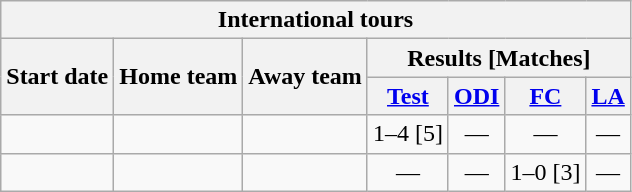<table class="wikitable">
<tr>
<th colspan="7">International tours</th>
</tr>
<tr>
<th rowspan="2">Start date</th>
<th rowspan="2">Home team</th>
<th rowspan="2">Away team</th>
<th colspan="4">Results [Matches]</th>
</tr>
<tr>
<th><a href='#'>Test</a></th>
<th><a href='#'>ODI</a></th>
<th><a href='#'>FC</a></th>
<th><a href='#'>LA</a></th>
</tr>
<tr>
<td><a href='#'></a></td>
<td></td>
<td></td>
<td>1–4 [5]</td>
<td ; style="text-align:center">—</td>
<td ; style="text-align:center">—</td>
<td ; style="text-align:center">—</td>
</tr>
<tr>
<td><a href='#'></a></td>
<td></td>
<td></td>
<td ; style="text-align:center">—</td>
<td ; style="text-align:center">—</td>
<td>1–0 [3]</td>
<td ; style="text-align:center">—</td>
</tr>
</table>
